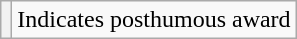<table class="wikitable plainrowheaders">
<tr>
<th scope="row" style="text-align:center"></th>
<td>Indicates posthumous award</td>
</tr>
</table>
